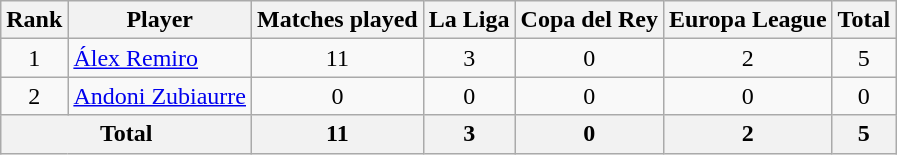<table class="wikitable sortable" style="text-align: center;">
<tr>
<th>Rank</th>
<th>Player</th>
<th>Matches played</th>
<th>La Liga</th>
<th>Copa del Rey</th>
<th>Europa League</th>
<th>Total</th>
</tr>
<tr>
<td align=center>1</td>
<td align=left> <a href='#'>Álex Remiro</a></td>
<td>11</td>
<td>3</td>
<td>0</td>
<td>2</td>
<td>5</td>
</tr>
<tr>
<td align=center>2</td>
<td align=left> <a href='#'>Andoni Zubiaurre</a></td>
<td>0</td>
<td>0</td>
<td>0</td>
<td>0</td>
<td>0</td>
</tr>
<tr>
<th colspan=2>Total</th>
<th>11</th>
<th>3</th>
<th>0</th>
<th>2</th>
<th>5</th>
</tr>
</table>
